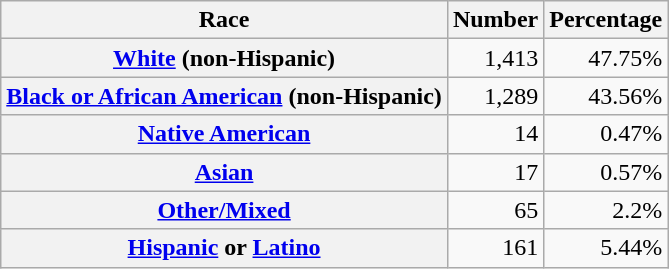<table class="wikitable" style="text-align:right">
<tr>
<th scope="col">Race</th>
<th scope="col">Number</th>
<th scope="col">Percentage</th>
</tr>
<tr>
<th scope="row"><a href='#'>White</a> (non-Hispanic)</th>
<td>1,413</td>
<td>47.75%</td>
</tr>
<tr>
<th scope="row"><a href='#'>Black or African American</a> (non-Hispanic)</th>
<td>1,289</td>
<td>43.56%</td>
</tr>
<tr>
<th scope="row"><a href='#'>Native American</a></th>
<td>14</td>
<td>0.47%</td>
</tr>
<tr>
<th scope="row"><a href='#'>Asian</a></th>
<td>17</td>
<td>0.57%</td>
</tr>
<tr>
<th scope="row"><a href='#'>Other/Mixed</a></th>
<td>65</td>
<td>2.2%</td>
</tr>
<tr>
<th scope="row"><a href='#'>Hispanic</a> or <a href='#'>Latino</a></th>
<td>161</td>
<td>5.44%</td>
</tr>
</table>
